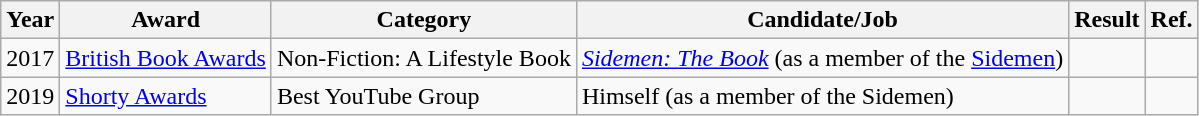<table class="wikitable">
<tr>
<th>Year</th>
<th>Award</th>
<th>Category</th>
<th>Candidate/Job</th>
<th>Result</th>
<th>Ref.</th>
</tr>
<tr>
<td>2017</td>
<td><a href='#'>British Book Awards</a></td>
<td>Non-Fiction: A Lifestyle Book</td>
<td><em><a href='#'>Sidemen: The Book</a></em> (as a member of the <a href='#'>Sidemen</a>)</td>
<td></td>
<td></td>
</tr>
<tr>
<td>2019</td>
<td><a href='#'>Shorty Awards</a></td>
<td>Best YouTube Group</td>
<td>Himself (as a member of the Sidemen)</td>
<td></td>
<td></td>
</tr>
</table>
